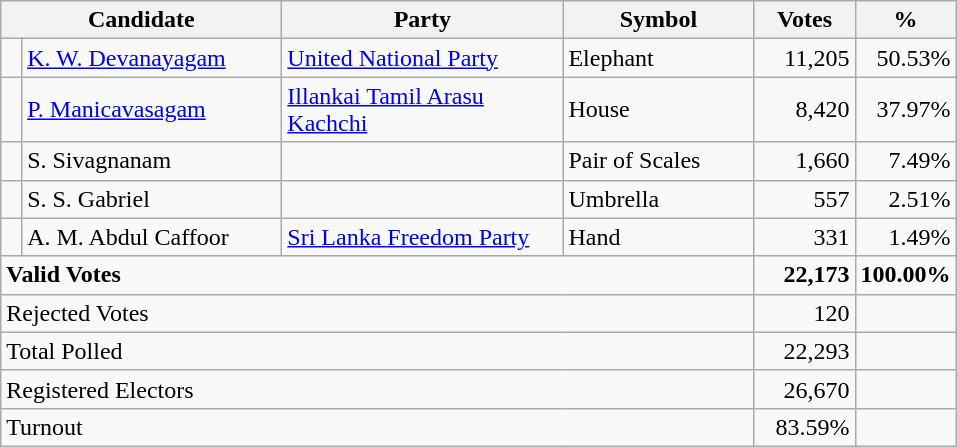<table class="wikitable" border="1" style="text-align:right;">
<tr>
<th align=left colspan=2 width="180">Candidate</th>
<th align=left width="180">Party</th>
<th align=left width="120">Symbol</th>
<th align=left width="60">Votes</th>
<th align=left width="60">%</th>
</tr>
<tr>
<td bgcolor=> </td>
<td align=left><a href='#'>K. W. Devanayagam</a></td>
<td align=left><a href='#'>United National Party</a></td>
<td align=left>Elephant</td>
<td>11,205</td>
<td>50.53%</td>
</tr>
<tr>
<td bgcolor=> </td>
<td align=left><a href='#'>P. Manicavasagam</a></td>
<td align=left><a href='#'>Illankai Tamil Arasu Kachchi</a></td>
<td align=left>House</td>
<td>8,420</td>
<td>37.97%</td>
</tr>
<tr>
<td></td>
<td align=left>S. Sivagnanam</td>
<td></td>
<td align=left>Pair of Scales</td>
<td>1,660</td>
<td>7.49%</td>
</tr>
<tr>
<td></td>
<td align=left>S. S. Gabriel</td>
<td></td>
<td align=left>Umbrella</td>
<td>557</td>
<td>2.51%</td>
</tr>
<tr>
<td bgcolor=> </td>
<td align=left>A. M. Abdul Caffoor</td>
<td align=left><a href='#'>Sri Lanka Freedom Party</a></td>
<td align=left>Hand</td>
<td>331</td>
<td>1.49%</td>
</tr>
<tr>
<td align=left colspan=4><strong>Valid Votes</strong></td>
<td><strong>22,173</strong></td>
<td><strong>100.00%</strong></td>
</tr>
<tr>
<td align=left colspan=4>Rejected Votes</td>
<td>120</td>
<td></td>
</tr>
<tr>
<td align=left colspan=4>Total Polled</td>
<td>22,293</td>
<td></td>
</tr>
<tr>
<td align=left colspan=4>Registered Electors</td>
<td>26,670</td>
<td></td>
</tr>
<tr>
<td align=left colspan=4>Turnout</td>
<td>83.59%</td>
<td></td>
</tr>
</table>
